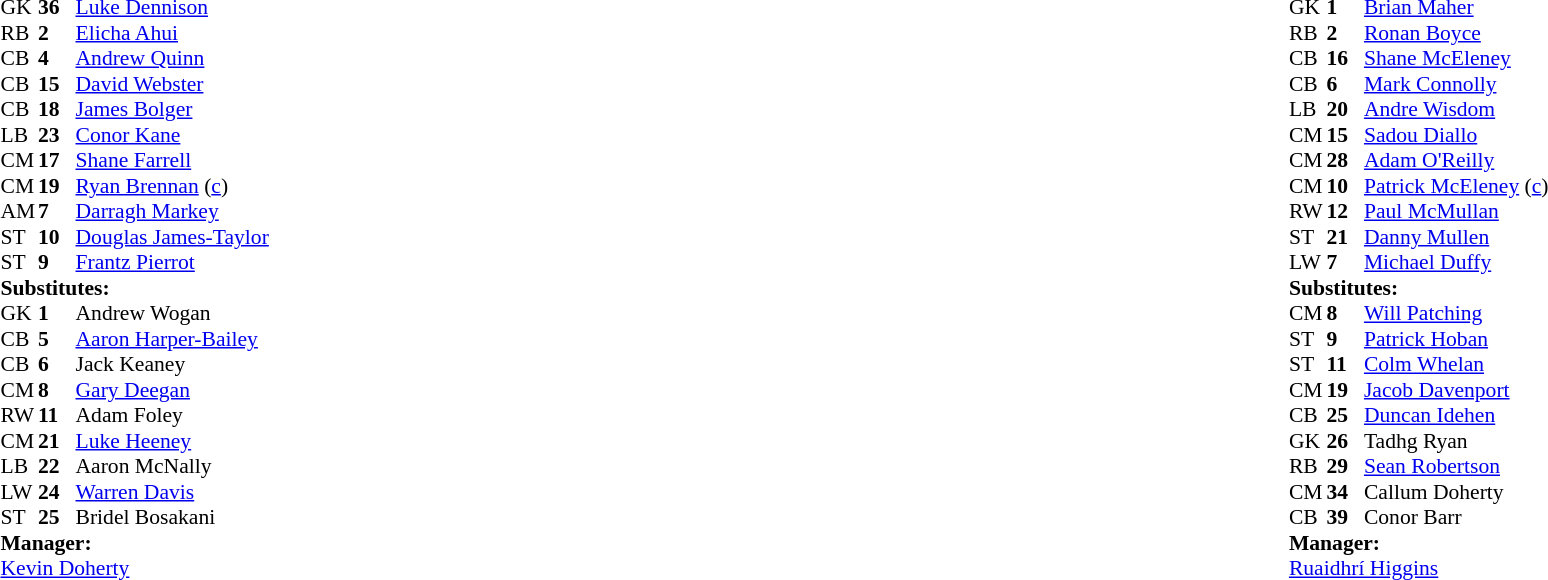<table style="width:100%">
<tr>
<td style="vertical-align:top; width:50%"><br><table cellspacing="0" cellpadding="0" style="font-size:90%">
<tr>
<th width=25></th>
<th width=25></th>
</tr>
<tr>
<td>GK</td>
<td><strong>36</strong></td>
<td> <a href='#'>Luke Dennison</a></td>
</tr>
<tr>
<td>RB</td>
<td><strong>2</strong></td>
<td> <a href='#'>Elicha Ahui</a></td>
</tr>
<tr>
<td>CB</td>
<td><strong>4</strong></td>
<td> <a href='#'>Andrew Quinn</a></td>
<td></td>
</tr>
<tr>
<td>CB</td>
<td><strong>15</strong></td>
<td> <a href='#'>David Webster</a></td>
</tr>
<tr>
<td>CB</td>
<td><strong>18</strong></td>
<td> <a href='#'>James Bolger</a></td>
</tr>
<tr>
<td>LB</td>
<td><strong>23</strong></td>
<td> <a href='#'>Conor Kane</a></td>
</tr>
<tr>
<td>CM</td>
<td><strong>17</strong></td>
<td> <a href='#'>Shane Farrell</a></td>
<td></td>
</tr>
<tr>
<td>CM</td>
<td><strong>19</strong></td>
<td> <a href='#'>Ryan Brennan</a> (<a href='#'>c</a>)</td>
<td></td>
<td></td>
</tr>
<tr>
<td>AM</td>
<td><strong>7</strong></td>
<td> <a href='#'>Darragh Markey</a></td>
</tr>
<tr>
<td>ST</td>
<td><strong>10</strong></td>
<td> <a href='#'>Douglas James-Taylor</a></td>
<td></td>
</tr>
<tr>
<td>ST</td>
<td><strong>9</strong></td>
<td> <a href='#'>Frantz Pierrot</a></td>
<td></td>
<td></td>
</tr>
<tr>
<td colspan=3><strong>Substitutes:</strong></td>
</tr>
<tr>
<td>GK</td>
<td><strong>1</strong></td>
<td> Andrew Wogan</td>
</tr>
<tr>
<td>CB</td>
<td><strong>5</strong></td>
<td> <a href='#'>Aaron Harper-Bailey</a></td>
</tr>
<tr>
<td>CB</td>
<td><strong>6</strong></td>
<td> Jack Keaney</td>
</tr>
<tr>
<td>CM</td>
<td><strong>8</strong></td>
<td> <a href='#'>Gary Deegan</a></td>
<td></td>
</tr>
<tr>
<td>RW</td>
<td><strong>11</strong></td>
<td> Adam Foley</td>
<td></td>
<td></td>
</tr>
<tr>
<td>CM</td>
<td><strong>21</strong></td>
<td> <a href='#'>Luke Heeney</a></td>
<td></td>
</tr>
<tr>
<td>LB</td>
<td><strong>22</strong></td>
<td> Aaron McNally</td>
</tr>
<tr>
<td>LW</td>
<td><strong>24</strong></td>
<td> <a href='#'>Warren Davis</a></td>
</tr>
<tr>
<td>ST</td>
<td><strong>25</strong></td>
<td> Bridel Bosakani</td>
</tr>
<tr>
<td colspan=3><strong>Manager:</strong></td>
</tr>
<tr>
<td colspan=4> <a href='#'>Kevin Doherty</a></td>
</tr>
</table>
</td>
<td style="vertical-align:top"></td>
<td style="vertical-align:top; width:50%"><br><table cellspacing="0" cellpadding="0" style="font-size:90%; margin:auto">
<tr>
<th width=25></th>
<th width=25></th>
</tr>
<tr>
<td>GK</td>
<td><strong>1</strong></td>
<td> <a href='#'>Brian Maher</a></td>
</tr>
<tr>
<td>RB</td>
<td><strong>2</strong></td>
<td> <a href='#'>Ronan Boyce</a></td>
<td></td>
</tr>
<tr>
<td>CB</td>
<td><strong>16</strong></td>
<td> <a href='#'>Shane McEleney</a></td>
<td></td>
</tr>
<tr>
<td>CB</td>
<td><strong>6</strong></td>
<td> <a href='#'>Mark Connolly</a></td>
<td></td>
</tr>
<tr>
<td>LB</td>
<td><strong>20</strong></td>
<td> <a href='#'>Andre Wisdom</a></td>
<td></td>
</tr>
<tr>
<td>CM</td>
<td><strong>15</strong></td>
<td> <a href='#'>Sadou Diallo</a></td>
</tr>
<tr>
<td>CM</td>
<td><strong>28</strong></td>
<td> <a href='#'>Adam O'Reilly</a></td>
<td></td>
<td></td>
</tr>
<tr>
<td>CM</td>
<td><strong>10</strong></td>
<td> <a href='#'>Patrick McEleney</a> (<a href='#'>c</a>)</td>
<td></td>
</tr>
<tr>
<td>RW</td>
<td><strong>12</strong></td>
<td> <a href='#'>Paul McMullan</a></td>
<td></td>
<td></td>
</tr>
<tr>
<td>ST</td>
<td><strong>21</strong></td>
<td> <a href='#'>Danny Mullen</a></td>
<td></td>
<td></td>
</tr>
<tr>
<td>LW</td>
<td><strong>7</strong></td>
<td> <a href='#'>Michael Duffy</a></td>
</tr>
<tr>
<td colspan=3><strong>Substitutes:</strong></td>
</tr>
<tr>
<td>CM</td>
<td><strong>8</strong></td>
<td> <a href='#'>Will Patching</a></td>
<td></td>
</tr>
<tr>
<td>ST</td>
<td><strong>9</strong></td>
<td> <a href='#'>Patrick Hoban</a></td>
<td></td>
</tr>
<tr>
<td>ST</td>
<td><strong>11</strong></td>
<td> <a href='#'>Colm Whelan</a></td>
<td></td>
</tr>
<tr>
<td>CM</td>
<td><strong>19</strong></td>
<td> <a href='#'>Jacob Davenport</a></td>
<td></td>
</tr>
<tr>
<td>CB</td>
<td><strong>25</strong></td>
<td> <a href='#'>Duncan Idehen</a></td>
</tr>
<tr>
<td>GK</td>
<td><strong>26</strong></td>
<td> Tadhg Ryan</td>
</tr>
<tr>
<td>RB</td>
<td><strong>29</strong></td>
<td> <a href='#'>Sean Robertson</a></td>
<td></td>
</tr>
<tr>
<td>CM</td>
<td><strong>34</strong></td>
<td> Callum Doherty</td>
</tr>
<tr>
<td>CB</td>
<td><strong>39</strong></td>
<td> Conor Barr</td>
</tr>
<tr>
<td colspan=3><strong>Manager:</strong></td>
</tr>
<tr>
<td colspan=4> <a href='#'>Ruaidhrí Higgins</a></td>
</tr>
</table>
</td>
</tr>
</table>
